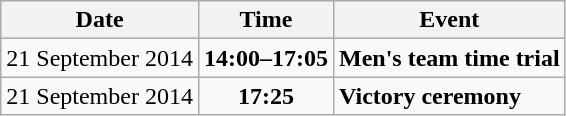<table class="wikitable">
<tr>
<th>Date</th>
<th>Time</th>
<th>Event</th>
</tr>
<tr>
<td>21 September 2014</td>
<td><strong>14:00–17:05</strong></td>
<td><strong>Men's team time trial</strong></td>
</tr>
<tr>
<td>21 September 2014</td>
<td align=center><strong>17:25</strong></td>
<td><strong>Victory ceremony</strong></td>
</tr>
</table>
